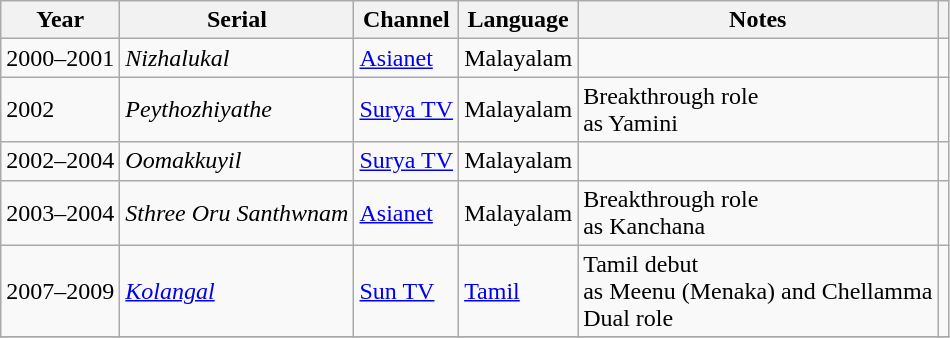<table class="wikitable sortable">
<tr>
<th scope="col">Year</th>
<th scope="col">Serial</th>
<th scope="col">Channel</th>
<th scope="col">Language</th>
<th scope="col" class="unsortable">Notes</th>
<th scope="col" class="unsortable"></th>
</tr>
<tr>
<td>2000–2001</td>
<td><em>Nizhalukal</em></td>
<td><a href='#'>Asianet</a></td>
<td>Malayalam</td>
<td></td>
<td></td>
</tr>
<tr>
<td>2002</td>
<td><em>Peythozhiyathe</em></td>
<td><a href='#'>Surya TV</a></td>
<td>Malayalam</td>
<td>Breakthrough role <br> as Yamini</td>
<td></td>
</tr>
<tr>
<td>2002–2004</td>
<td><em>Oomakkuyil</em></td>
<td><a href='#'>Surya TV</a></td>
<td>Malayalam</td>
<td></td>
<td></td>
</tr>
<tr>
<td>2003–2004</td>
<td><em>Sthree Oru Santhwnam</em></td>
<td><a href='#'>Asianet</a></td>
<td>Malayalam</td>
<td>Breakthrough role <br>as Kanchana</td>
<td></td>
</tr>
<tr>
<td>2007–2009</td>
<td><em><a href='#'>Kolangal</a></em></td>
<td><a href='#'>Sun TV</a></td>
<td><a href='#'>Tamil</a></td>
<td>Tamil debut <br> as Meenu (Menaka) and Chellamma  <br>Dual role</td>
<td></td>
</tr>
<tr>
</tr>
</table>
